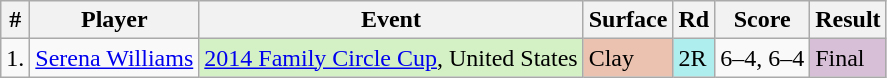<table class="wikitable sortable">
<tr>
<th>#</th>
<th>Player</th>
<th>Event</th>
<th>Surface</th>
<th>Rd</th>
<th>Score</th>
<th>Result</th>
</tr>
<tr>
<td>1.</td>
<td> <a href='#'>Serena Williams</a></td>
<td bgcolor=d4f1c5><a href='#'>2014 Family Circle Cup</a>, United States</td>
<td bgcolor="EBC2AF">Clay</td>
<td bgcolor=afeeee>2R</td>
<td>6–4, 6–4</td>
<td bgcolor=thistle>Final</td>
</tr>
</table>
